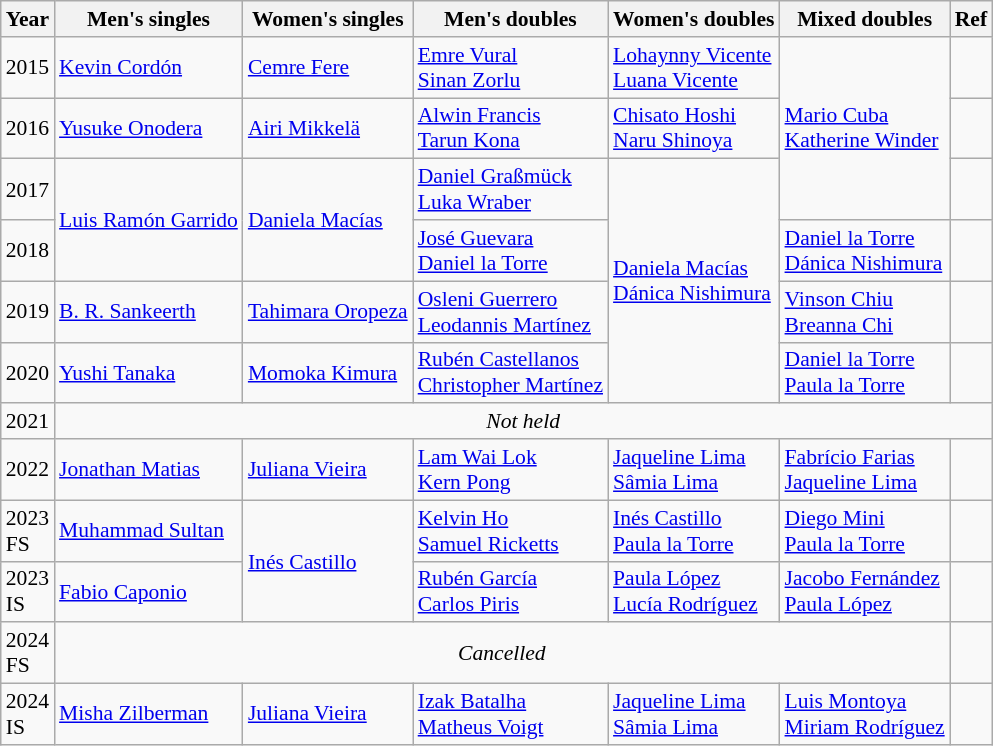<table class=wikitable style="font-size:90%;">
<tr>
<th>Year</th>
<th>Men's singles</th>
<th>Women's singles</th>
<th>Men's doubles</th>
<th>Women's doubles</th>
<th>Mixed doubles</th>
<th>Ref</th>
</tr>
<tr>
<td>2015</td>
<td> <a href='#'>Kevin Cordón</a></td>
<td> <a href='#'>Cemre Fere</a></td>
<td> <a href='#'>Emre Vural</a><br> <a href='#'>Sinan Zorlu</a></td>
<td> <a href='#'>Lohaynny Vicente</a><br> <a href='#'>Luana Vicente</a></td>
<td rowspan=3> <a href='#'>Mario Cuba</a><br> <a href='#'>Katherine Winder</a></td>
<td></td>
</tr>
<tr>
<td>2016</td>
<td> <a href='#'>Yusuke Onodera</a></td>
<td> <a href='#'>Airi Mikkelä</a></td>
<td> <a href='#'>Alwin Francis</a><br> <a href='#'>Tarun Kona</a></td>
<td> <a href='#'>Chisato Hoshi</a><br> <a href='#'>Naru Shinoya</a></td>
<td></td>
</tr>
<tr>
<td>2017</td>
<td rowspan=2> <a href='#'>Luis Ramón Garrido</a></td>
<td rowspan=2> <a href='#'>Daniela Macías</a></td>
<td> <a href='#'>Daniel Graßmück</a><br> <a href='#'>Luka Wraber</a></td>
<td rowspan=4> <a href='#'>Daniela Macías</a><br> <a href='#'>Dánica Nishimura</a></td>
<td></td>
</tr>
<tr>
<td>2018</td>
<td> <a href='#'>José Guevara</a><br> <a href='#'>Daniel la Torre</a></td>
<td> <a href='#'>Daniel la Torre</a><br> <a href='#'>Dánica Nishimura</a></td>
<td></td>
</tr>
<tr>
<td>2019</td>
<td> <a href='#'>B. R. Sankeerth</a></td>
<td> <a href='#'>Tahimara Oropeza</a></td>
<td> <a href='#'>Osleni Guerrero</a><br> <a href='#'>Leodannis Martínez</a></td>
<td> <a href='#'>Vinson Chiu</a><br> <a href='#'>Breanna Chi</a></td>
<td></td>
</tr>
<tr>
<td>2020</td>
<td> <a href='#'>Yushi Tanaka</a></td>
<td> <a href='#'>Momoka Kimura</a></td>
<td> <a href='#'>Rubén Castellanos</a><br> <a href='#'>Christopher Martínez</a></td>
<td> <a href='#'>Daniel la Torre</a><br> <a href='#'>Paula la Torre</a></td>
<td></td>
</tr>
<tr>
<td>2021</td>
<td colspan="6" align="center"><em>Not held</em></td>
</tr>
<tr>
<td>2022</td>
<td> <a href='#'>Jonathan Matias</a></td>
<td> <a href='#'>Juliana Vieira</a></td>
<td> <a href='#'>Lam Wai Lok</a><br> <a href='#'>Kern Pong</a></td>
<td> <a href='#'>Jaqueline Lima</a><br> <a href='#'>Sâmia Lima</a></td>
<td> <a href='#'>Fabrício Farias</a><br> <a href='#'>Jaqueline Lima</a></td>
<td></td>
</tr>
<tr>
<td>2023<br>FS</td>
<td> <a href='#'>Muhammad Sultan</a></td>
<td rowspan="2"> <a href='#'>Inés Castillo</a></td>
<td> <a href='#'>Kelvin Ho</a><br> <a href='#'>Samuel Ricketts</a></td>
<td> <a href='#'>Inés Castillo</a><br> <a href='#'>Paula la Torre</a></td>
<td> <a href='#'>Diego Mini</a><br> <a href='#'>Paula la Torre</a></td>
<td></td>
</tr>
<tr>
<td>2023<br>IS</td>
<td> <a href='#'>Fabio Caponio</a></td>
<td> <a href='#'>Rubén García</a><br> <a href='#'>Carlos Piris</a></td>
<td> <a href='#'>Paula López</a><br> <a href='#'>Lucía Rodríguez</a></td>
<td> <a href='#'>Jacobo Fernández</a><br> <a href='#'>Paula López</a></td>
<td></td>
</tr>
<tr>
<td>2024<br>FS</td>
<td colspan="5" align="center"><em>Cancelled</em></td>
<td></td>
</tr>
<tr>
<td>2024<br>IS</td>
<td> <a href='#'>Misha Zilberman</a></td>
<td> <a href='#'>Juliana Vieira</a></td>
<td> <a href='#'>Izak Batalha</a><br> <a href='#'>Matheus Voigt</a></td>
<td> <a href='#'>Jaqueline Lima</a><br> <a href='#'>Sâmia Lima</a></td>
<td> <a href='#'>Luis Montoya</a><br> <a href='#'>Miriam Rodríguez</a></td>
<td></td>
</tr>
</table>
